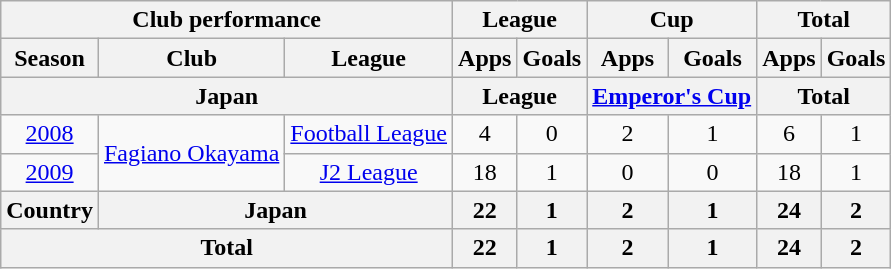<table class="wikitable" style="text-align:center;">
<tr>
<th colspan=3>Club performance</th>
<th colspan=2>League</th>
<th colspan=2>Cup</th>
<th colspan=2>Total</th>
</tr>
<tr>
<th>Season</th>
<th>Club</th>
<th>League</th>
<th>Apps</th>
<th>Goals</th>
<th>Apps</th>
<th>Goals</th>
<th>Apps</th>
<th>Goals</th>
</tr>
<tr>
<th colspan=3>Japan</th>
<th colspan=2>League</th>
<th colspan=2><a href='#'>Emperor's Cup</a></th>
<th colspan=2>Total</th>
</tr>
<tr>
<td><a href='#'>2008</a></td>
<td rowspan="2"><a href='#'>Fagiano Okayama</a></td>
<td><a href='#'>Football League</a></td>
<td>4</td>
<td>0</td>
<td>2</td>
<td>1</td>
<td>6</td>
<td>1</td>
</tr>
<tr>
<td><a href='#'>2009</a></td>
<td><a href='#'>J2 League</a></td>
<td>18</td>
<td>1</td>
<td>0</td>
<td>0</td>
<td>18</td>
<td>1</td>
</tr>
<tr>
<th rowspan=1>Country</th>
<th colspan=2>Japan</th>
<th>22</th>
<th>1</th>
<th>2</th>
<th>1</th>
<th>24</th>
<th>2</th>
</tr>
<tr>
<th colspan=3>Total</th>
<th>22</th>
<th>1</th>
<th>2</th>
<th>1</th>
<th>24</th>
<th>2</th>
</tr>
</table>
